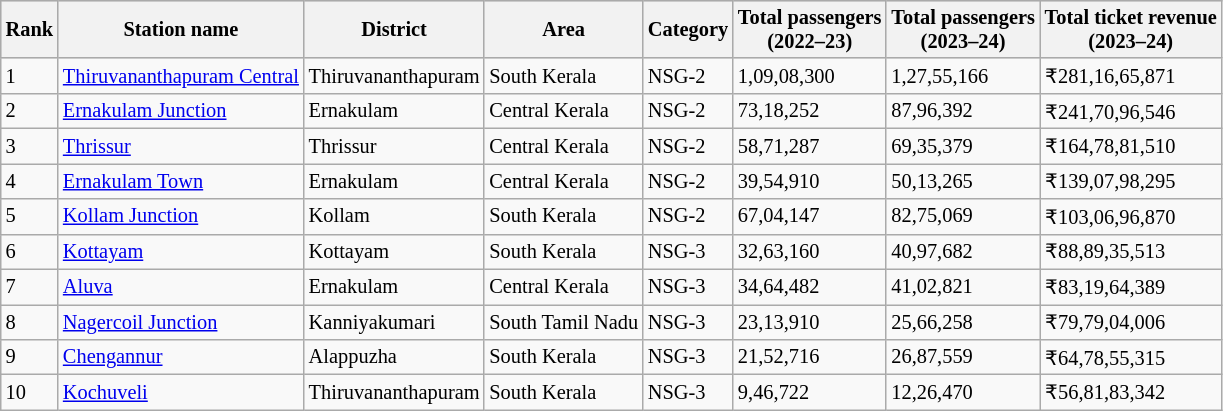<table class="wikitable sortable" style="font-size: 85%" width= align=>
<tr style="background:lightgrey;">
<th>Rank</th>
<th>Station name</th>
<th>District</th>
<th>Area</th>
<th>Category</th>
<th>Total passengers<br>(2022–23)</th>
<th>Total passengers<br>(2023–24)</th>
<th>Total ticket revenue<br>(2023–24)</th>
</tr>
<tr>
<td>1</td>
<td><a href='#'>Thiruvananthapuram Central</a></td>
<td>Thiruvananthapuram</td>
<td>South Kerala</td>
<td>NSG-2</td>
<td>1,09,08,300</td>
<td>1,27,55,166</td>
<td>₹281,16,65,871</td>
</tr>
<tr>
<td>2</td>
<td><a href='#'>Ernakulam Junction</a></td>
<td>Ernakulam</td>
<td>Central Kerala</td>
<td>NSG-2</td>
<td>73,18,252</td>
<td>87,96,392</td>
<td>₹241,70,96,546</td>
</tr>
<tr>
<td>3</td>
<td><a href='#'>Thrissur</a></td>
<td>Thrissur</td>
<td>Central Kerala</td>
<td>NSG-2</td>
<td>58,71,287</td>
<td>69,35,379</td>
<td>₹164,78,81,510</td>
</tr>
<tr>
<td>4</td>
<td><a href='#'>Ernakulam Town</a></td>
<td>Ernakulam</td>
<td>Central Kerala</td>
<td>NSG-2</td>
<td>39,54,910</td>
<td>50,13,265</td>
<td>₹139,07,98,295</td>
</tr>
<tr>
<td>5</td>
<td><a href='#'>Kollam Junction</a></td>
<td>Kollam</td>
<td>South Kerala</td>
<td>NSG-2</td>
<td>67,04,147</td>
<td>82,75,069</td>
<td>₹103,06,96,870</td>
</tr>
<tr>
<td>6</td>
<td><a href='#'>Kottayam</a></td>
<td>Kottayam</td>
<td>South Kerala</td>
<td>NSG-3</td>
<td>32,63,160</td>
<td>40,97,682</td>
<td>₹88,89,35,513</td>
</tr>
<tr>
<td>7</td>
<td><a href='#'>Aluva</a></td>
<td>Ernakulam</td>
<td>Central Kerala</td>
<td>NSG-3</td>
<td>34,64,482</td>
<td>41,02,821</td>
<td>₹83,19,64,389</td>
</tr>
<tr>
<td>8</td>
<td><a href='#'>Nagercoil Junction</a></td>
<td>Kanniyakumari</td>
<td>South Tamil Nadu</td>
<td>NSG-3</td>
<td>23,13,910</td>
<td>25,66,258</td>
<td>₹79,79,04,006</td>
</tr>
<tr>
<td>9</td>
<td><a href='#'>Chengannur</a></td>
<td>Alappuzha</td>
<td>South Kerala</td>
<td>NSG-3</td>
<td>21,52,716</td>
<td>26,87,559</td>
<td>₹64,78,55,315</td>
</tr>
<tr>
<td>10</td>
<td><a href='#'>Kochuveli</a></td>
<td>Thiruvananthapuram</td>
<td>South Kerala</td>
<td>NSG-3</td>
<td>9,46,722</td>
<td>12,26,470</td>
<td>₹56,81,83,342</td>
</tr>
</table>
